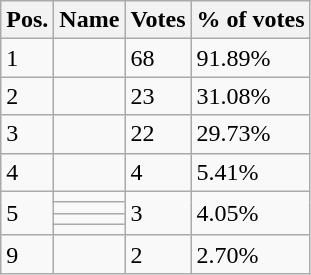<table class="wikitable sortable">
<tr>
<th>Pos.</th>
<th>Name</th>
<th>Votes</th>
<th>% of votes</th>
</tr>
<tr>
<td>1</td>
<td></td>
<td>68</td>
<td>91.89%</td>
</tr>
<tr>
<td>2</td>
<td></td>
<td>23</td>
<td>31.08%</td>
</tr>
<tr>
<td>3</td>
<td></td>
<td>22</td>
<td>29.73%</td>
</tr>
<tr>
<td>4</td>
<td></td>
<td>4</td>
<td>5.41%</td>
</tr>
<tr>
<td rowspan="4">5</td>
<td></td>
<td rowspan="4">3</td>
<td rowspan="4">4.05%</td>
</tr>
<tr>
<td></td>
</tr>
<tr>
<td></td>
</tr>
<tr>
<td></td>
</tr>
<tr>
<td>9</td>
<td></td>
<td>2</td>
<td>2.70%</td>
</tr>
</table>
